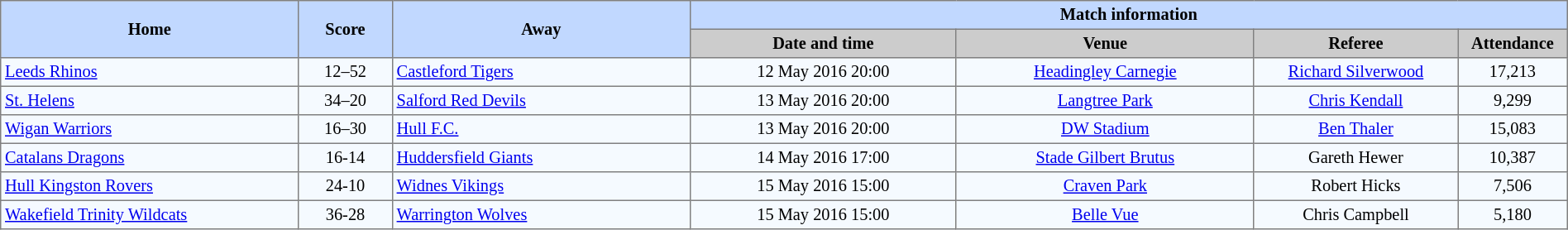<table border=1 style="border-collapse:collapse; font-size:85%; text-align:center;" cellpadding=3 cellspacing=0 width=100%>
<tr bgcolor=#C1D8FF>
<th rowspan=2 width=19%>Home</th>
<th rowspan=2 width=6%>Score</th>
<th rowspan=2 width=19%>Away</th>
<th colspan=6>Match information</th>
</tr>
<tr bgcolor=#CCCCCC>
<th width=17%>Date and time</th>
<th width=19%>Venue</th>
<th width=13%>Referee</th>
<th width=7%>Attendance</th>
</tr>
<tr bgcolor=#F5FAFF>
<td align=left> <a href='#'>Leeds Rhinos</a></td>
<td>12–52</td>
<td align=left> <a href='#'>Castleford Tigers</a></td>
<td>12 May 2016 20:00</td>
<td><a href='#'>Headingley Carnegie</a></td>
<td><a href='#'>Richard Silverwood</a></td>
<td>17,213</td>
</tr>
<tr bgcolor=#F5FAFF>
<td align=left> <a href='#'>St. Helens</a></td>
<td>34–20</td>
<td align=left> <a href='#'>Salford Red Devils</a></td>
<td>13 May 2016 20:00</td>
<td><a href='#'>Langtree Park</a></td>
<td><a href='#'>Chris Kendall</a></td>
<td>9,299</td>
</tr>
<tr bgcolor=#F5FAFF>
<td align=left> <a href='#'>Wigan Warriors</a></td>
<td>16–30</td>
<td align=left> <a href='#'>Hull F.C.</a></td>
<td>13 May 2016 20:00</td>
<td><a href='#'>DW Stadium</a></td>
<td><a href='#'>Ben Thaler</a></td>
<td>15,083</td>
</tr>
<tr bgcolor=#F5FAFF>
<td align=left> <a href='#'>Catalans Dragons</a></td>
<td>16-14</td>
<td align=left> <a href='#'>Huddersfield Giants</a></td>
<td>14 May 2016 17:00</td>
<td><a href='#'>Stade Gilbert Brutus</a></td>
<td>Gareth Hewer</td>
<td>10,387</td>
</tr>
<tr bgcolor=#F5FAFF>
<td align=left> <a href='#'>Hull Kingston Rovers</a></td>
<td>24-10</td>
<td align=left> <a href='#'>Widnes Vikings</a></td>
<td>15 May 2016 15:00</td>
<td><a href='#'>Craven Park</a></td>
<td>Robert Hicks</td>
<td>7,506</td>
</tr>
<tr bgcolor=#F5FAFF>
<td align=left> <a href='#'>Wakefield Trinity Wildcats</a></td>
<td>36-28</td>
<td align=left> <a href='#'>Warrington Wolves</a></td>
<td>15 May 2016 15:00</td>
<td><a href='#'>Belle Vue</a></td>
<td>Chris Campbell</td>
<td>5,180</td>
</tr>
</table>
